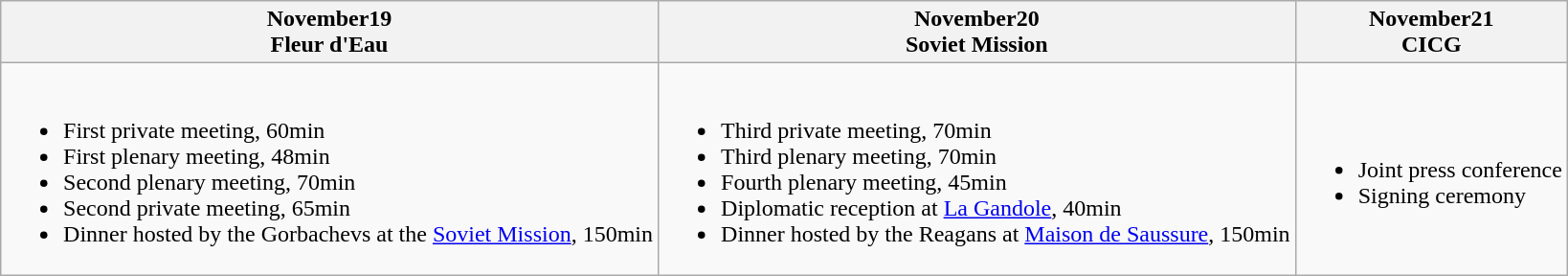<table class="wikitable" style="margin-left: auto; margin-right: auto; border: none;">
<tr>
<th>November19<br>Fleur d'Eau</th>
<th>November20<br>Soviet Mission</th>
<th>November21<br>CICG</th>
</tr>
<tr>
<td><br><ul><li>First private meeting, 60min</li><li>First plenary meeting, 48min</li><li>Second plenary meeting, 70min</li><li>Second private meeting, 65min</li><li>Dinner hosted by the Gorbachevs at the <a href='#'>Soviet Mission</a>, 150min</li></ul></td>
<td><br><ul><li>Third private meeting, 70min</li><li>Third plenary meeting, 70min</li><li>Fourth plenary meeting, 45min</li><li>Diplomatic reception at <a href='#'>La Gandole</a>, 40min</li><li>Dinner hosted by the Reagans at <a href='#'>Maison de Saussure</a>, 150min</li></ul></td>
<td><br><ul><li>Joint press conference</li><li>Signing ceremony</li></ul></td>
</tr>
<tr>
</tr>
</table>
